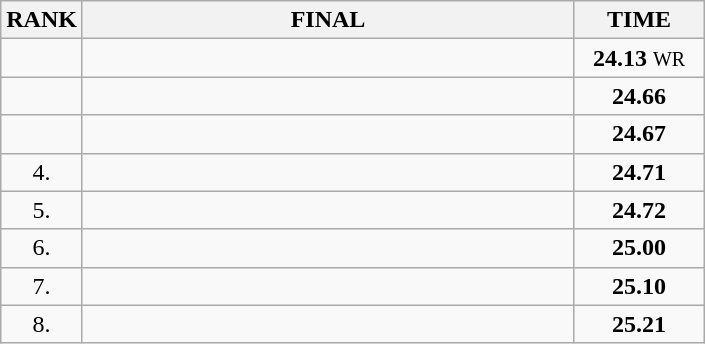<table class="wikitable">
<tr>
<th>RANK</th>
<th style="width: 20em">FINAL</th>
<th style="width: 5em">TIME</th>
</tr>
<tr>
<td align="center"></td>
<td></td>
<td align="center"><strong>24.13</strong> <small>WR</small></td>
</tr>
<tr>
<td align="center"></td>
<td></td>
<td align="center"><strong>24.66</strong></td>
</tr>
<tr>
<td align="center"></td>
<td></td>
<td align="center"><strong>24.67</strong></td>
</tr>
<tr>
<td align="center">4.</td>
<td></td>
<td align="center"><strong>24.71</strong></td>
</tr>
<tr>
<td align="center">5.</td>
<td></td>
<td align="center"><strong>24.72</strong></td>
</tr>
<tr>
<td align="center">6.</td>
<td></td>
<td align="center"><strong>25.00</strong></td>
</tr>
<tr>
<td align="center">7.</td>
<td></td>
<td align="center"><strong>25.10</strong></td>
</tr>
<tr>
<td align="center">8.</td>
<td></td>
<td align="center"><strong>25.21</strong></td>
</tr>
</table>
